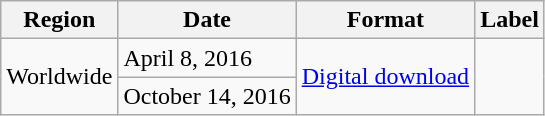<table class="wikitable">
<tr>
<th>Region</th>
<th>Date</th>
<th>Format</th>
<th>Label</th>
</tr>
<tr>
<td rowspan="2">Worldwide</td>
<td>April 8, 2016</td>
<td rowspan="2"><a href='#'>Digital download</a></td>
<td rowspan="2"></td>
</tr>
<tr>
<td>October 14, 2016 </td>
</tr>
</table>
